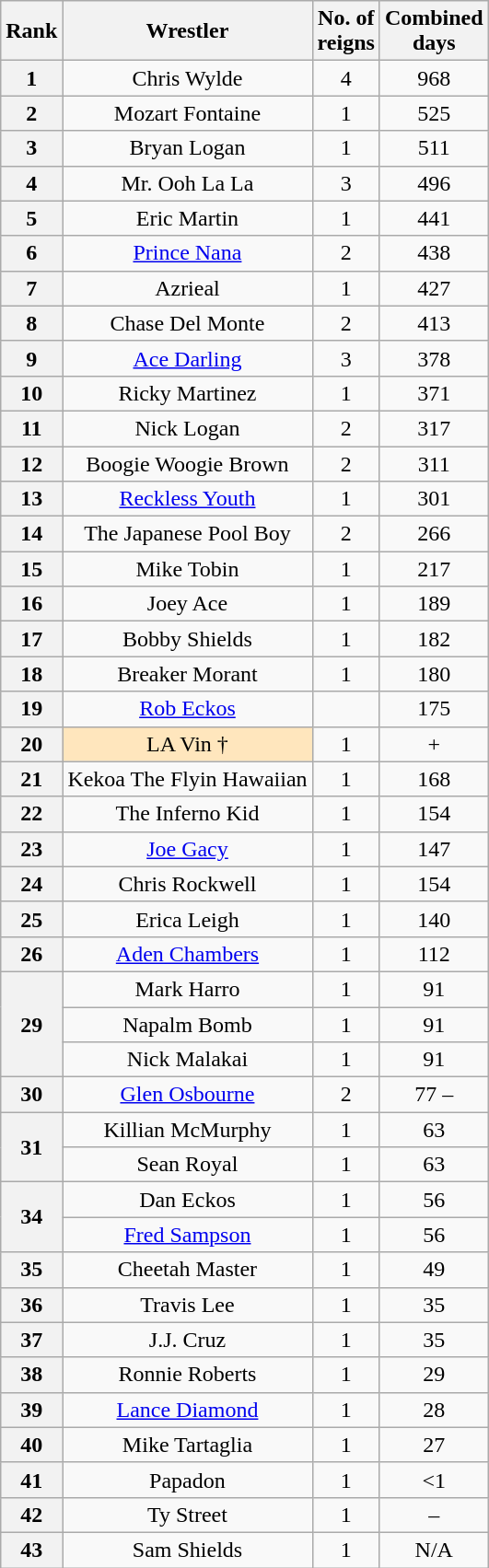<table class="wikitable sortable" style="text-align: center">
<tr>
<th>Rank</th>
<th>Wrestler</th>
<th>No. of<br>reigns</th>
<th>Combined<br>days</th>
</tr>
<tr>
<th>1</th>
<td>Chris Wylde</td>
<td>4</td>
<td>968</td>
</tr>
<tr>
<th>2</th>
<td>Mozart Fontaine</td>
<td>1</td>
<td>525</td>
</tr>
<tr>
<th>3</th>
<td>Bryan Logan</td>
<td>1</td>
<td>511</td>
</tr>
<tr>
<th>4</th>
<td>Mr. Ooh La La</td>
<td>3</td>
<td>496</td>
</tr>
<tr>
<th>5</th>
<td>Eric Martin</td>
<td>1</td>
<td>441</td>
</tr>
<tr>
<th>6</th>
<td><a href='#'>Prince Nana</a></td>
<td>2</td>
<td>438</td>
</tr>
<tr>
<th>7</th>
<td>Azrieal</td>
<td>1</td>
<td>427</td>
</tr>
<tr>
<th>8</th>
<td>Chase Del Monte</td>
<td>2</td>
<td>413</td>
</tr>
<tr>
<th>9</th>
<td><a href='#'>Ace Darling</a></td>
<td>3</td>
<td>378</td>
</tr>
<tr>
<th>10</th>
<td>Ricky Martinez</td>
<td>1</td>
<td>371</td>
</tr>
<tr>
<th>11</th>
<td>Nick Logan</td>
<td>2</td>
<td>317</td>
</tr>
<tr>
<th>12</th>
<td>Boogie Woogie Brown</td>
<td>2</td>
<td>311</td>
</tr>
<tr>
<th>13</th>
<td><a href='#'>Reckless Youth</a></td>
<td>1</td>
<td>301</td>
</tr>
<tr>
<th>14</th>
<td>The Japanese Pool Boy</td>
<td>2</td>
<td>266</td>
</tr>
<tr>
<th>15</th>
<td>Mike Tobin</td>
<td>1</td>
<td>217</td>
</tr>
<tr>
<th>16</th>
<td>Joey Ace</td>
<td>1</td>
<td>189</td>
</tr>
<tr>
<th>17</th>
<td>Bobby Shields</td>
<td>1</td>
<td>182</td>
</tr>
<tr>
<th>18</th>
<td>Breaker Morant</td>
<td>1</td>
<td>180</td>
</tr>
<tr>
<th>19</th>
<td><a href='#'>Rob Eckos</a></td>
<td></td>
<td>175</td>
</tr>
<tr>
<th>20</th>
<td style="background-color: #ffe6bd">LA Vin †</td>
<td>1</td>
<td>+</td>
</tr>
<tr>
<th>21</th>
<td>Kekoa The Flyin Hawaiian</td>
<td>1</td>
<td>168</td>
</tr>
<tr>
<th>22</th>
<td>The Inferno Kid</td>
<td>1</td>
<td>154</td>
</tr>
<tr>
<th>23</th>
<td><a href='#'>Joe Gacy</a></td>
<td>1</td>
<td>147</td>
</tr>
<tr>
<th>24</th>
<td>Chris Rockwell</td>
<td>1</td>
<td>154</td>
</tr>
<tr>
<th>25</th>
<td>Erica Leigh</td>
<td>1</td>
<td>140</td>
</tr>
<tr>
<th>26</th>
<td><a href='#'>Aden Chambers</a></td>
<td>1</td>
<td>112</td>
</tr>
<tr>
<th rowspan="3">29</th>
<td>Mark Harro</td>
<td>1</td>
<td>91</td>
</tr>
<tr>
<td>Napalm Bomb</td>
<td>1</td>
<td>91</td>
</tr>
<tr>
<td>Nick Malakai</td>
<td>1</td>
<td>91</td>
</tr>
<tr>
<th>30</th>
<td><a href='#'>Glen Osbourne</a></td>
<td>2</td>
<td>77 –</td>
</tr>
<tr>
<th rowspan=2>31</th>
<td>Killian McMurphy</td>
<td>1</td>
<td>63</td>
</tr>
<tr>
<td>Sean Royal</td>
<td>1</td>
<td>63</td>
</tr>
<tr>
<th rowspan=2>34</th>
<td>Dan Eckos</td>
<td>1</td>
<td>56</td>
</tr>
<tr>
<td><a href='#'>Fred Sampson</a></td>
<td>1</td>
<td>56</td>
</tr>
<tr>
<th>35</th>
<td>Cheetah Master</td>
<td>1</td>
<td>49</td>
</tr>
<tr>
<th>36</th>
<td>Travis Lee</td>
<td>1</td>
<td>35</td>
</tr>
<tr>
<th>37</th>
<td>J.J. Cruz</td>
<td>1</td>
<td>35</td>
</tr>
<tr>
<th>38</th>
<td>Ronnie Roberts</td>
<td>1</td>
<td>29</td>
</tr>
<tr>
<th>39</th>
<td><a href='#'>Lance Diamond</a></td>
<td>1</td>
<td>28</td>
</tr>
<tr>
<th>40</th>
<td>Mike Tartaglia</td>
<td>1</td>
<td>27</td>
</tr>
<tr>
<th>41</th>
<td>Papadon</td>
<td>1</td>
<td><1</td>
</tr>
<tr>
<th>42</th>
<td>Ty Street</td>
<td>1</td>
<td>–</td>
</tr>
<tr>
<th>43</th>
<td>Sam Shields</td>
<td>1</td>
<td>N/A</td>
</tr>
</table>
